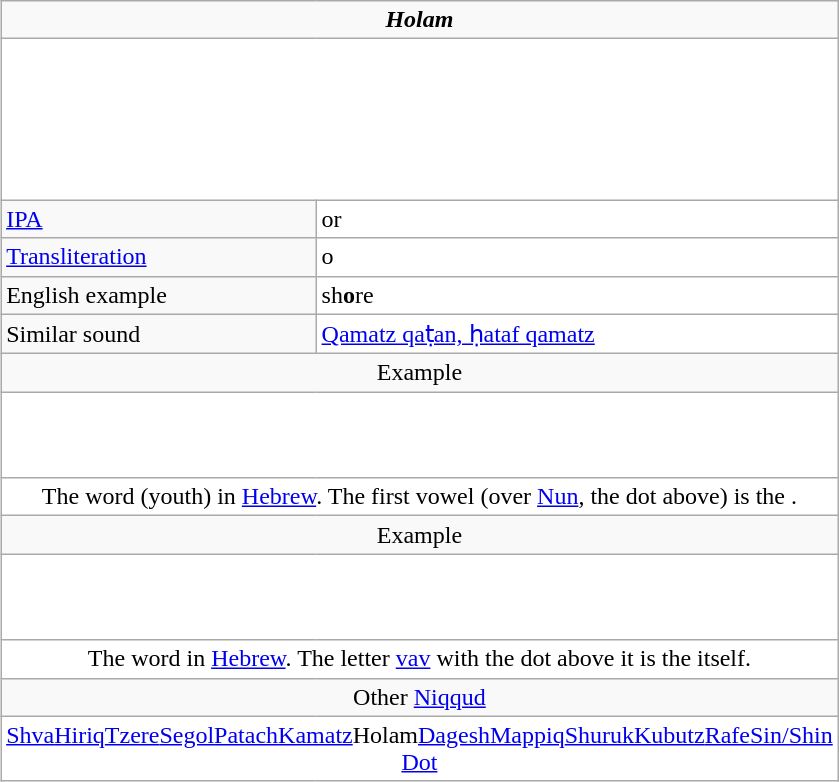<table align="right" class="wikitable">
<tr>
<td colspan="2" style="text-align:center;"><strong><em>Holam</em></strong></td>
</tr>
<tr>
<td colspan="2" style="background:white; height:100px; text-align:center;"></td>
</tr>
<tr>
<td><a href='#'>IPA</a></td>
<td style="background:white"> or </td>
</tr>
<tr>
<td><a href='#'>Transliteration</a></td>
<td style="background:white">o</td>
</tr>
<tr>
<td>English example</td>
<td style="background:white">sh<strong>o</strong>re</td>
</tr>
<tr>
<td>Similar sound</td>
<td style="background:white"><a href='#'>Qamatz qaṭan, ḥataf qamatz</a></td>
</tr>
<tr>
<td colspan="2" style="text-align:center;"><em></em> Example</td>
</tr>
<tr style="line-height:2.5em;">
<td colspan="2" style="background:white; height:50px; text-align:center;"></td>
</tr>
<tr>
<td colspan="2" style="width:250px; background:white; text-align:center;">The word <em></em> (youth) in <a href='#'>Hebrew</a>. The first vowel (over <a href='#'>Nun</a>, the dot above) is the <em></em>.</td>
</tr>
<tr>
<td colspan="2" style="text-align:center;"><em></em> Example</td>
</tr>
<tr style="line-height:2.5em;">
<td colspan="2" style="background:white; height:50px; text-align:center;"></td>
</tr>
<tr>
<td colspan="2" style="width:250px; background:white; text-align:center;">The word <em></em> in <a href='#'>Hebrew</a>. The letter <a href='#'>vav</a>  with the dot above it is the <em></em> itself.</td>
</tr>
<tr>
<td colspan="2" style="text-align:center;">Other <a href='#'>Niqqud</a></td>
</tr>
<tr>
<td colspan="2" style="width:250px; background:white; text-align:center;"><a href='#'>Shva</a><a href='#'>Hiriq</a><a href='#'>Tzere</a><a href='#'>Segol</a><a href='#'>Patach</a><a href='#'>Kamatz</a>Holam<a href='#'>Dagesh</a><a href='#'>Mappiq</a><a href='#'>Shuruk</a><a href='#'>Kubutz</a><a href='#'>Rafe</a><a href='#'>Sin/Shin Dot</a></td>
</tr>
</table>
